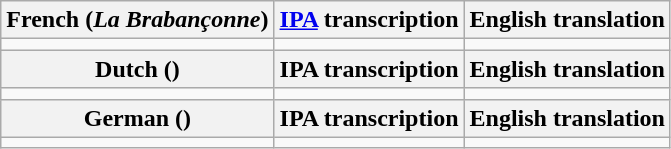<table class="wikitable">
<tr>
<th>French (<em>La Brabançonne</em>)</th>
<th><a href='#'>IPA</a> transcription</th>
<th>English translation</th>
</tr>
<tr style="vertical-align:top; white-space:nowrap;">
<td></td>
<td></td>
<td></td>
</tr>
<tr>
<th>Dutch (<em></em>)</th>
<th>IPA transcription</th>
<th>English translation</th>
</tr>
<tr style="vertical-align:top; white-space:nowrap;">
<td></td>
<td></td>
<td></td>
</tr>
<tr>
<th>German (<em></em>)</th>
<th>IPA transcription</th>
<th>English translation</th>
</tr>
<tr style="vertical-align:top; white-space:nowrap;">
<td></td>
<td></td>
<td></td>
</tr>
</table>
